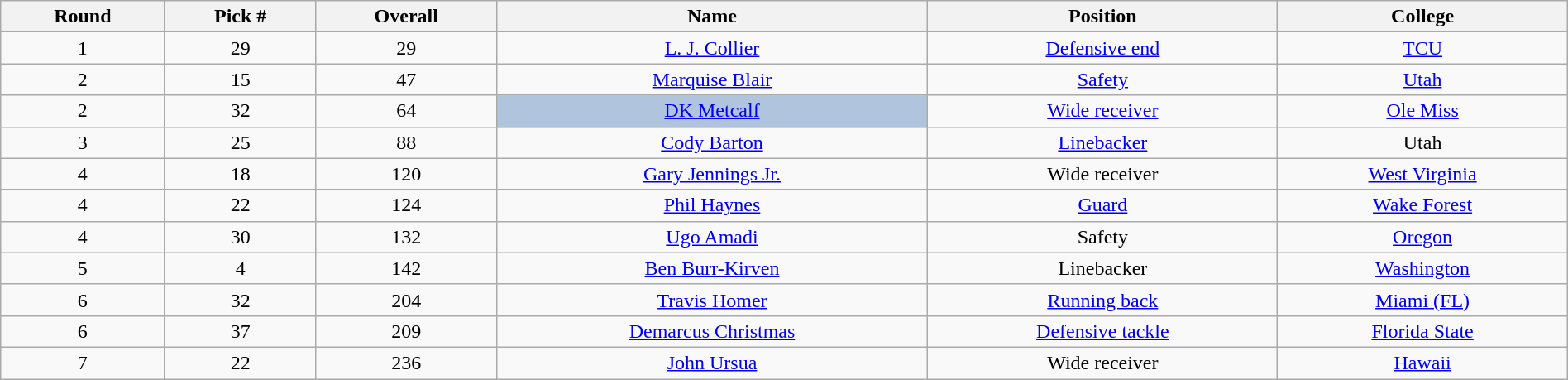<table class="wikitable sortable sortable" style="width: 100%; text-align:center">
<tr>
<th>Round</th>
<th>Pick #</th>
<th>Overall</th>
<th>Name</th>
<th>Position</th>
<th>College</th>
</tr>
<tr>
<td>1</td>
<td>29</td>
<td>29</td>
<td><a href='#'>L. J. Collier</a></td>
<td><a href='#'>Defensive end</a></td>
<td><a href='#'>TCU</a></td>
</tr>
<tr>
<td>2</td>
<td>15</td>
<td>47</td>
<td><a href='#'>Marquise Blair</a></td>
<td><a href='#'>Safety</a></td>
<td><a href='#'>Utah</a></td>
</tr>
<tr>
<td>2</td>
<td>32</td>
<td>64</td>
<td bgcolor=lightsteelblue><a href='#'>DK Metcalf</a></td>
<td><a href='#'>Wide receiver</a></td>
<td><a href='#'>Ole Miss</a></td>
</tr>
<tr>
<td>3</td>
<td>25</td>
<td>88</td>
<td><a href='#'>Cody Barton</a></td>
<td><a href='#'>Linebacker</a></td>
<td>Utah</td>
</tr>
<tr>
<td>4</td>
<td>18</td>
<td>120</td>
<td><a href='#'>Gary Jennings Jr.</a></td>
<td>Wide receiver</td>
<td><a href='#'>West Virginia</a></td>
</tr>
<tr>
<td>4</td>
<td>22</td>
<td>124</td>
<td><a href='#'>Phil Haynes</a></td>
<td><a href='#'>Guard</a></td>
<td><a href='#'>Wake Forest</a></td>
</tr>
<tr>
<td>4</td>
<td>30</td>
<td>132</td>
<td><a href='#'>Ugo Amadi</a></td>
<td>Safety</td>
<td><a href='#'>Oregon</a></td>
</tr>
<tr>
<td>5</td>
<td>4</td>
<td>142</td>
<td><a href='#'>Ben Burr-Kirven</a></td>
<td>Linebacker</td>
<td><a href='#'>Washington</a></td>
</tr>
<tr>
<td>6</td>
<td>32</td>
<td>204</td>
<td><a href='#'>Travis Homer</a></td>
<td><a href='#'>Running back</a></td>
<td><a href='#'>Miami (FL)</a></td>
</tr>
<tr>
<td>6</td>
<td>37</td>
<td>209</td>
<td><a href='#'>Demarcus Christmas</a></td>
<td><a href='#'>Defensive tackle</a></td>
<td><a href='#'>Florida State</a></td>
</tr>
<tr>
<td>7</td>
<td>22</td>
<td>236</td>
<td><a href='#'>John Ursua</a></td>
<td>Wide receiver</td>
<td><a href='#'>Hawaii</a></td>
</tr>
</table>
